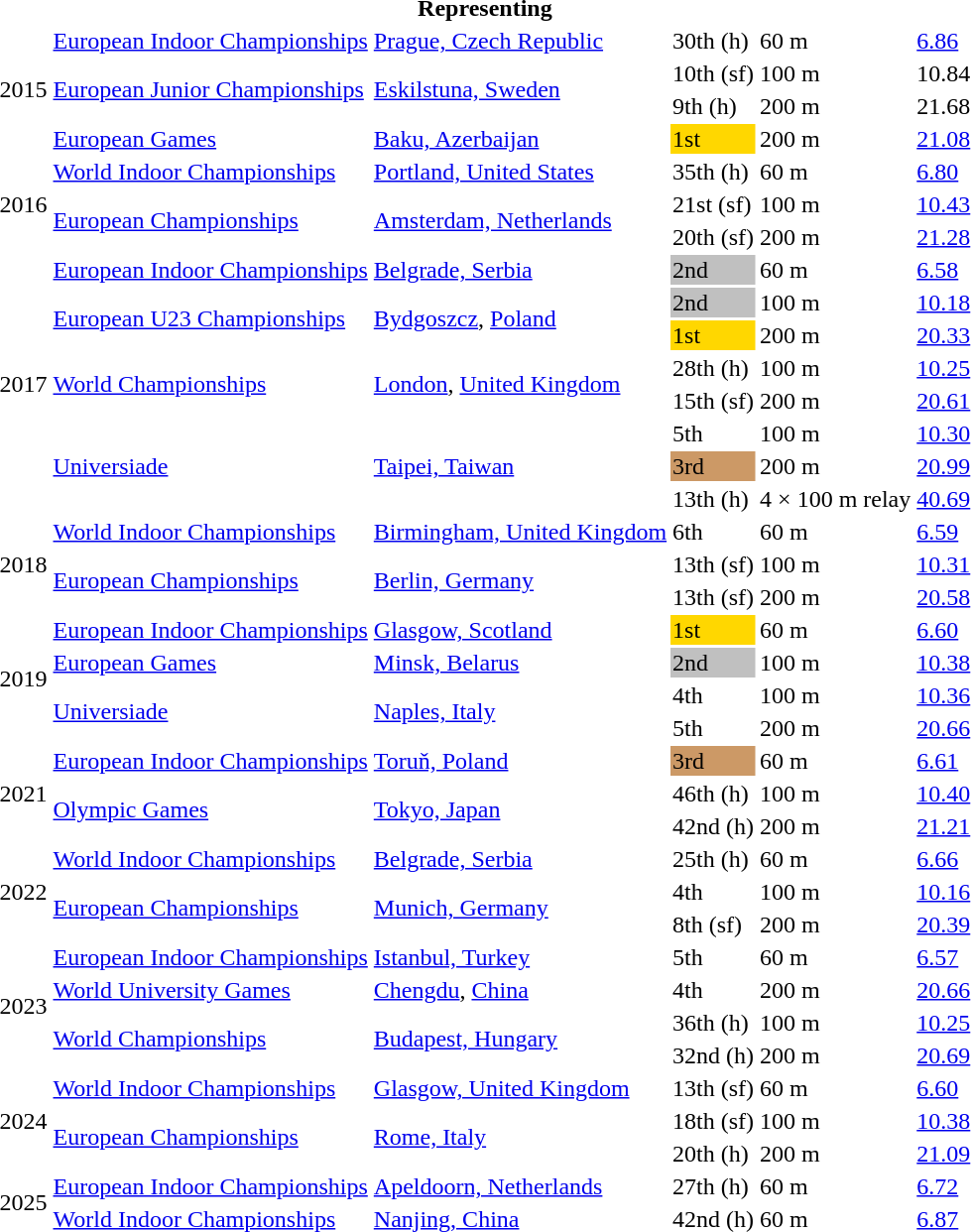<table>
<tr>
<th colspan="6">Representing </th>
</tr>
<tr>
<td rowspan=4>2015</td>
<td><a href='#'>European Indoor Championships</a></td>
<td><a href='#'>Prague, Czech Republic</a></td>
<td>30th (h)</td>
<td>60 m</td>
<td><a href='#'>6.86</a></td>
</tr>
<tr>
<td rowspan=2><a href='#'>European Junior Championships</a></td>
<td rowspan=2><a href='#'>Eskilstuna, Sweden</a></td>
<td>10th (sf)</td>
<td>100 m</td>
<td>10.84</td>
</tr>
<tr>
<td>9th (h)</td>
<td>200 m</td>
<td>21.68</td>
</tr>
<tr>
<td><a href='#'>European Games</a></td>
<td><a href='#'>Baku, Azerbaijan</a></td>
<td bgcolor=gold>1st</td>
<td>200 m</td>
<td><a href='#'>21.08</a></td>
</tr>
<tr>
<td rowspan=3>2016</td>
<td><a href='#'>World Indoor Championships</a></td>
<td><a href='#'>Portland, United States</a></td>
<td>35th (h)</td>
<td>60 m</td>
<td><a href='#'>6.80</a></td>
</tr>
<tr>
<td rowspan=2><a href='#'>European Championships</a></td>
<td rowspan=2><a href='#'>Amsterdam, Netherlands</a></td>
<td>21st (sf)</td>
<td>100 m</td>
<td><a href='#'>10.43</a></td>
</tr>
<tr>
<td>20th (sf)</td>
<td>200 m</td>
<td><a href='#'>21.28</a></td>
</tr>
<tr>
<td rowspan=8>2017</td>
<td><a href='#'>European Indoor Championships</a></td>
<td><a href='#'>Belgrade, Serbia</a></td>
<td bgcolor=silver>2nd</td>
<td>60 m</td>
<td><a href='#'>6.58</a> <strong></strong></td>
</tr>
<tr>
<td rowspan=2><a href='#'>European U23 Championships</a></td>
<td rowspan=2><a href='#'>Bydgoszcz</a>, <a href='#'>Poland</a></td>
<td bgcolor=silver>2nd</td>
<td>100 m</td>
<td><a href='#'>10.18</a></td>
</tr>
<tr>
<td bgcolor=gold>1st</td>
<td>200 m</td>
<td><a href='#'>20.33</a> <strong></strong> <strong></strong></td>
</tr>
<tr>
<td rowspan=2><a href='#'>World Championships</a></td>
<td rowspan=2><a href='#'>London</a>, <a href='#'>United Kingdom</a></td>
<td>28th (h)</td>
<td>100 m</td>
<td><a href='#'>10.25</a></td>
</tr>
<tr>
<td>15th (sf)</td>
<td>200 m</td>
<td><a href='#'>20.61</a></td>
</tr>
<tr>
<td rowspan=3><a href='#'>Universiade</a></td>
<td rowspan=3><a href='#'>Taipei, Taiwan</a></td>
<td>5th</td>
<td>100 m</td>
<td><a href='#'>10.30</a></td>
</tr>
<tr>
<td bgcolor=cc9966>3rd</td>
<td>200 m</td>
<td><a href='#'>20.99</a></td>
</tr>
<tr>
<td>13th (h)</td>
<td>4 × 100 m relay</td>
<td><a href='#'>40.69</a></td>
</tr>
<tr>
<td rowspan=3>2018</td>
<td><a href='#'>World Indoor Championships</a></td>
<td><a href='#'>Birmingham, United Kingdom</a></td>
<td>6th</td>
<td>60 m</td>
<td><a href='#'>6.59</a></td>
</tr>
<tr>
<td rowspan=2><a href='#'>European Championships</a></td>
<td rowspan=2><a href='#'>Berlin, Germany</a></td>
<td>13th (sf)</td>
<td>100 m</td>
<td><a href='#'>10.31</a></td>
</tr>
<tr>
<td>13th (sf)</td>
<td>200 m</td>
<td><a href='#'>20.58</a></td>
</tr>
<tr>
<td rowspan=4>2019</td>
<td><a href='#'>European Indoor Championships</a></td>
<td><a href='#'>Glasgow, Scotland</a></td>
<td bgcolor=gold>1st</td>
<td>60 m</td>
<td><a href='#'>6.60</a></td>
</tr>
<tr>
<td><a href='#'>European Games</a></td>
<td><a href='#'>Minsk, Belarus</a></td>
<td bgcolor=silver>2nd</td>
<td>100 m</td>
<td><a href='#'>10.38</a></td>
</tr>
<tr>
<td rowspan=2><a href='#'>Universiade</a></td>
<td rowspan=2><a href='#'>Naples, Italy</a></td>
<td>4th</td>
<td>100 m</td>
<td><a href='#'>10.36</a></td>
</tr>
<tr>
<td>5th</td>
<td>200 m</td>
<td><a href='#'>20.66</a></td>
</tr>
<tr>
<td rowspan=3>2021</td>
<td><a href='#'>European Indoor Championships</a></td>
<td><a href='#'>Toruň, Poland</a></td>
<td bgcolor=cc9966>3rd</td>
<td>60 m</td>
<td><a href='#'>6.61</a></td>
</tr>
<tr>
<td rowspan=2><a href='#'>Olympic Games</a></td>
<td rowspan=2><a href='#'>Tokyo, Japan</a></td>
<td>46th (h)</td>
<td>100 m</td>
<td><a href='#'>10.40</a></td>
</tr>
<tr>
<td>42nd (h)</td>
<td>200 m</td>
<td><a href='#'>21.21</a></td>
</tr>
<tr>
<td rowspan=3>2022</td>
<td><a href='#'>World Indoor Championships</a></td>
<td><a href='#'>Belgrade, Serbia</a></td>
<td>25th (h)</td>
<td>60 m</td>
<td><a href='#'>6.66</a></td>
</tr>
<tr>
<td rowspan=2><a href='#'>European Championships</a></td>
<td rowspan=2><a href='#'>Munich, Germany</a></td>
<td>4th</td>
<td>100 m</td>
<td><a href='#'>10.16</a></td>
</tr>
<tr>
<td>8th (sf)</td>
<td>200 m</td>
<td><a href='#'>20.39</a></td>
</tr>
<tr>
<td rowspan=4>2023</td>
<td><a href='#'>European Indoor Championships</a></td>
<td><a href='#'>Istanbul, Turkey</a></td>
<td>5th</td>
<td>60 m</td>
<td><a href='#'>6.57</a></td>
</tr>
<tr>
<td><a href='#'>World University Games</a></td>
<td><a href='#'>Chengdu</a>, <a href='#'>China</a></td>
<td>4th</td>
<td>200 m</td>
<td><a href='#'>20.66</a></td>
</tr>
<tr>
<td rowspan=2><a href='#'>World Championships</a></td>
<td rowspan=2><a href='#'>Budapest, Hungary</a></td>
<td>36th (h)</td>
<td>100 m</td>
<td><a href='#'>10.25</a></td>
</tr>
<tr>
<td>32nd (h)</td>
<td>200 m</td>
<td><a href='#'>20.69</a></td>
</tr>
<tr>
<td rowspan=3>2024</td>
<td><a href='#'>World Indoor Championships</a></td>
<td><a href='#'>Glasgow, United Kingdom</a></td>
<td>13th (sf)</td>
<td>60 m</td>
<td><a href='#'>6.60</a></td>
</tr>
<tr>
<td rowspan=2><a href='#'>European Championships</a></td>
<td rowspan=2><a href='#'>Rome, Italy</a></td>
<td>18th (sf)</td>
<td>100 m</td>
<td><a href='#'>10.38</a></td>
</tr>
<tr>
<td>20th (h)</td>
<td>200 m</td>
<td><a href='#'>21.09</a></td>
</tr>
<tr>
<td rowspan=2>2025</td>
<td><a href='#'>European  Indoor Championships</a></td>
<td><a href='#'>Apeldoorn, Netherlands</a></td>
<td>27th (h)</td>
<td>60 m</td>
<td><a href='#'>6.72</a></td>
</tr>
<tr>
<td><a href='#'>World Indoor Championships</a></td>
<td><a href='#'>Nanjing, China</a></td>
<td>42nd (h)</td>
<td>60 m</td>
<td><a href='#'>6.87</a></td>
</tr>
</table>
